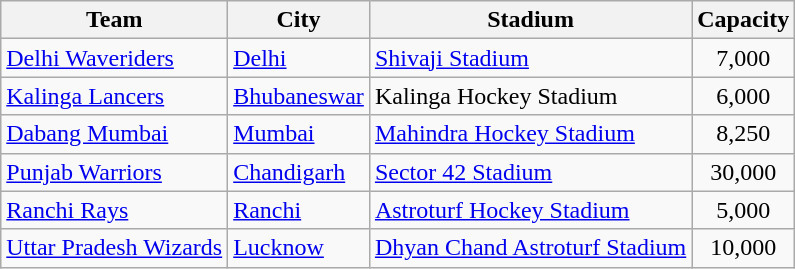<table class="wikitable sortable" style="text-align: left;">
<tr>
<th>Team</th>
<th>City</th>
<th>Stadium</th>
<th>Capacity</th>
</tr>
<tr>
<td><a href='#'>Delhi Waveriders</a></td>
<td><a href='#'>Delhi</a></td>
<td><a href='#'>Shivaji Stadium</a></td>
<td style="text-align:center;">7,000</td>
</tr>
<tr>
<td><a href='#'>Kalinga Lancers</a></td>
<td><a href='#'>Bhubaneswar</a></td>
<td>Kalinga Hockey Stadium</td>
<td style="text-align:center;">6,000</td>
</tr>
<tr>
<td><a href='#'>Dabang Mumbai</a></td>
<td><a href='#'>Mumbai</a></td>
<td><a href='#'>Mahindra Hockey Stadium</a></td>
<td style="text-align:center;">8,250</td>
</tr>
<tr>
<td><a href='#'>Punjab Warriors</a></td>
<td><a href='#'>Chandigarh</a></td>
<td><a href='#'>Sector 42 Stadium</a></td>
<td style="text-align:center;">30,000</td>
</tr>
<tr>
<td><a href='#'>Ranchi Rays</a></td>
<td><a href='#'>Ranchi</a></td>
<td><a href='#'>Astroturf Hockey Stadium</a></td>
<td style="text-align:center;">5,000</td>
</tr>
<tr>
<td><a href='#'>Uttar Pradesh Wizards</a></td>
<td><a href='#'>Lucknow</a></td>
<td><a href='#'>Dhyan Chand Astroturf Stadium</a></td>
<td style="text-align:center;">10,000</td>
</tr>
</table>
